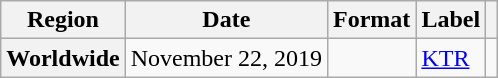<table class="wikitable plainrowheaders">
<tr>
<th scope="col">Region</th>
<th scope="col">Date</th>
<th scope="col">Format</th>
<th scope="col">Label</th>
<th scope="col"></th>
</tr>
<tr>
<th scope="row">Worldwide</th>
<td>November 22, 2019</td>
<td></td>
<td><a href='#'>KTR</a></td>
<td align="center"></td>
</tr>
</table>
